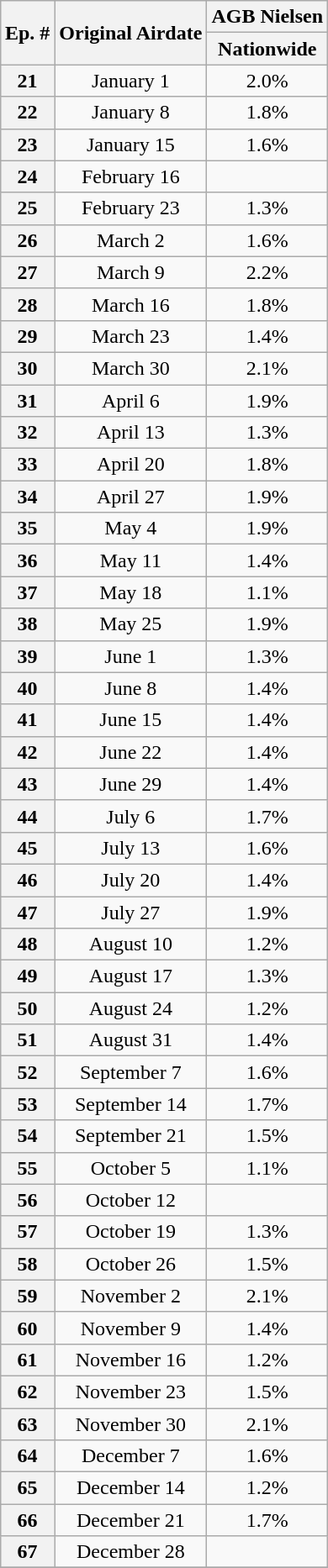<table class="wikitable sortable" style="text-align:center; margin-left:auto; margin-right:auto">
<tr>
<th rowspan="2">Ep. #</th>
<th rowspan="2">Original Airdate</th>
<th colspan="1"><strong>AGB Nielsen</strong></th>
</tr>
<tr>
<th colspan="1"><strong>Nationwide</strong><br></th>
</tr>
<tr>
<th>21</th>
<td>January 1</td>
<td>2.0%</td>
</tr>
<tr>
<th>22</th>
<td>January 8</td>
<td>1.8%</td>
</tr>
<tr>
<th>23</th>
<td>January 15</td>
<td>1.6%</td>
</tr>
<tr>
<th>24</th>
<td>February 16</td>
<td></td>
</tr>
<tr>
<th>25</th>
<td>February 23</td>
<td>1.3%</td>
</tr>
<tr>
<th>26</th>
<td>March 2</td>
<td>1.6%</td>
</tr>
<tr>
<th>27</th>
<td>March 9</td>
<td>2.2%</td>
</tr>
<tr>
<th>28</th>
<td>March 16</td>
<td>1.8%</td>
</tr>
<tr>
<th>29</th>
<td>March 23</td>
<td>1.4%</td>
</tr>
<tr>
<th>30</th>
<td>March 30</td>
<td>2.1%</td>
</tr>
<tr>
<th>31</th>
<td>April 6</td>
<td>1.9%</td>
</tr>
<tr>
<th>32</th>
<td>April 13</td>
<td>1.3%</td>
</tr>
<tr>
<th>33</th>
<td>April 20</td>
<td>1.8%</td>
</tr>
<tr>
<th>34</th>
<td>April 27</td>
<td>1.9%</td>
</tr>
<tr>
<th>35</th>
<td>May 4</td>
<td>1.9%</td>
</tr>
<tr>
<th>36</th>
<td>May 11</td>
<td>1.4%</td>
</tr>
<tr>
<th>37</th>
<td>May 18</td>
<td>1.1%</td>
</tr>
<tr>
<th>38</th>
<td>May 25</td>
<td>1.9%</td>
</tr>
<tr>
<th>39</th>
<td>June 1</td>
<td>1.3%</td>
</tr>
<tr>
<th>40</th>
<td>June 8</td>
<td>1.4%</td>
</tr>
<tr>
<th>41</th>
<td>June 15</td>
<td>1.4%</td>
</tr>
<tr>
<th>42</th>
<td>June 22</td>
<td>1.4%</td>
</tr>
<tr>
<th>43</th>
<td>June 29</td>
<td>1.4%</td>
</tr>
<tr>
<th>44</th>
<td>July 6</td>
<td>1.7%</td>
</tr>
<tr>
<th>45</th>
<td>July 13</td>
<td>1.6%</td>
</tr>
<tr>
<th>46</th>
<td>July 20</td>
<td>1.4%</td>
</tr>
<tr>
<th>47</th>
<td>July 27</td>
<td>1.9%</td>
</tr>
<tr>
<th>48</th>
<td>August 10</td>
<td>1.2%</td>
</tr>
<tr>
<th>49</th>
<td>August 17</td>
<td>1.3%</td>
</tr>
<tr>
<th>50</th>
<td>August 24</td>
<td>1.2%</td>
</tr>
<tr>
<th>51</th>
<td>August 31</td>
<td>1.4%</td>
</tr>
<tr>
<th>52</th>
<td>September 7</td>
<td>1.6%</td>
</tr>
<tr>
<th>53</th>
<td>September 14</td>
<td>1.7%</td>
</tr>
<tr>
<th>54</th>
<td>September 21</td>
<td>1.5%</td>
</tr>
<tr>
<th>55</th>
<td>October 5</td>
<td>1.1%</td>
</tr>
<tr>
<th>56</th>
<td>October 12</td>
<td></td>
</tr>
<tr>
<th>57</th>
<td>October 19</td>
<td>1.3%</td>
</tr>
<tr>
<th>58</th>
<td>October 26</td>
<td>1.5%</td>
</tr>
<tr>
<th>59</th>
<td>November 2</td>
<td>2.1%</td>
</tr>
<tr>
<th>60</th>
<td>November 9</td>
<td>1.4%</td>
</tr>
<tr>
<th>61</th>
<td>November 16</td>
<td>1.2%</td>
</tr>
<tr>
<th>62</th>
<td>November 23</td>
<td>1.5%</td>
</tr>
<tr>
<th>63</th>
<td>November 30</td>
<td>2.1%</td>
</tr>
<tr>
<th>64</th>
<td>December 7</td>
<td>1.6%</td>
</tr>
<tr>
<th>65</th>
<td>December 14</td>
<td>1.2%</td>
</tr>
<tr>
<th>66</th>
<td>December 21</td>
<td>1.7%</td>
</tr>
<tr>
<th>67</th>
<td>December 28</td>
<td></td>
</tr>
<tr>
</tr>
</table>
